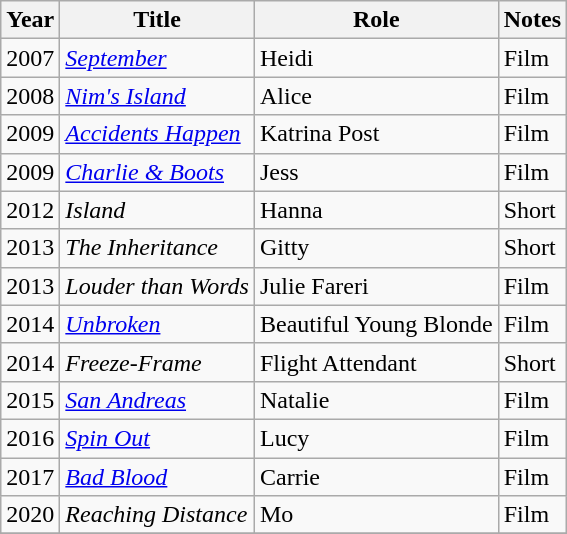<table class="wikitable sortable">
<tr>
<th>Year</th>
<th>Title</th>
<th>Role</th>
<th class="unsortable">Notes</th>
</tr>
<tr>
<td>2007</td>
<td><em><a href='#'>September</a></em></td>
<td>Heidi</td>
<td>Film</td>
</tr>
<tr>
<td>2008</td>
<td><em><a href='#'>Nim's Island</a></em></td>
<td>Alice</td>
<td>Film</td>
</tr>
<tr>
<td>2009</td>
<td><em><a href='#'>Accidents Happen</a></em></td>
<td>Katrina Post</td>
<td>Film</td>
</tr>
<tr>
<td>2009</td>
<td><em><a href='#'>Charlie & Boots</a></em></td>
<td>Jess</td>
<td>Film</td>
</tr>
<tr>
<td>2012</td>
<td><em>Island</em></td>
<td>Hanna</td>
<td>Short</td>
</tr>
<tr>
<td>2013</td>
<td><em>The Inheritance</em></td>
<td>Gitty</td>
<td>Short</td>
</tr>
<tr>
<td>2013</td>
<td><em>Louder than Words</em></td>
<td>Julie Fareri</td>
<td>Film</td>
</tr>
<tr>
<td>2014</td>
<td><em><a href='#'>Unbroken</a></em></td>
<td>Beautiful Young Blonde</td>
<td>Film</td>
</tr>
<tr>
<td>2014</td>
<td><em>Freeze-Frame</em></td>
<td>Flight Attendant</td>
<td>Short</td>
</tr>
<tr>
<td>2015</td>
<td><em><a href='#'>San Andreas</a></em></td>
<td>Natalie</td>
<td>Film</td>
</tr>
<tr>
<td>2016</td>
<td><em><a href='#'>Spin Out</a></em></td>
<td>Lucy</td>
<td>Film</td>
</tr>
<tr>
<td>2017</td>
<td><em><a href='#'>Bad Blood</a></em></td>
<td>Carrie</td>
<td>Film</td>
</tr>
<tr>
<td>2020</td>
<td><em>Reaching Distance</em></td>
<td>Mo</td>
<td>Film</td>
</tr>
<tr>
</tr>
</table>
